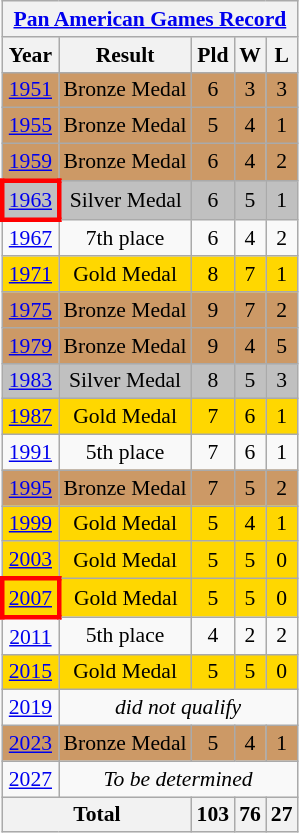<table class="wikitable" style="text-align: center;font-size:90%;">
<tr>
<th colspan=5><a href='#'>Pan American Games Record</a></th>
</tr>
<tr>
<th>Year</th>
<th>Result</th>
<th>Pld</th>
<th>W</th>
<th>L</th>
</tr>
<tr bgcolor=cc9966>
<td> <a href='#'>1951</a></td>
<td>Bronze Medal</td>
<td>6</td>
<td>3</td>
<td>3</td>
</tr>
<tr bgcolor=cc9966>
<td> <a href='#'>1955</a></td>
<td>Bronze Medal</td>
<td>5</td>
<td>4</td>
<td>1</td>
</tr>
<tr bgcolor=cc9966>
<td> <a href='#'>1959</a></td>
<td>Bronze Medal</td>
<td>6</td>
<td>4</td>
<td>2</td>
</tr>
<tr bgcolor=silver>
<td style="border: 3px solid red"> <a href='#'>1963</a></td>
<td>Silver Medal</td>
<td>6</td>
<td>5</td>
<td>1</td>
</tr>
<tr>
<td> <a href='#'>1967</a></td>
<td>7th place</td>
<td>6</td>
<td>4</td>
<td>2</td>
</tr>
<tr bgcolor=gold>
<td><a href='#'>1971</a></td>
<td>Gold Medal</td>
<td>8</td>
<td>7</td>
<td>1</td>
</tr>
<tr bgcolor=cc9966>
<td> <a href='#'>1975</a></td>
<td>Bronze Medal</td>
<td>9</td>
<td>7</td>
<td>2</td>
</tr>
<tr bgcolor=cc9966>
<td> <a href='#'>1979</a></td>
<td>Bronze Medal</td>
<td>9</td>
<td>4</td>
<td>5</td>
</tr>
<tr bgcolor=silver>
<td> <a href='#'>1983</a></td>
<td>Silver Medal</td>
<td>8</td>
<td>5</td>
<td>3</td>
</tr>
<tr bgcolor=gold>
<td> <a href='#'>1987</a></td>
<td>Gold Medal</td>
<td>7</td>
<td>6</td>
<td>1</td>
</tr>
<tr>
<td> <a href='#'>1991</a></td>
<td>5th place</td>
<td>7</td>
<td>6</td>
<td>1</td>
</tr>
<tr bgcolor=cc9966>
<td> <a href='#'>1995</a></td>
<td>Bronze Medal</td>
<td>7</td>
<td>5</td>
<td>2</td>
</tr>
<tr bgcolor=gold>
<td> <a href='#'>1999</a></td>
<td>Gold Medal</td>
<td>5</td>
<td>4</td>
<td>1</td>
</tr>
<tr bgcolor=gold>
<td> <a href='#'>2003</a></td>
<td>Gold Medal</td>
<td>5</td>
<td>5</td>
<td>0</td>
</tr>
<tr bgcolor=gold>
<td style="border: 3px solid red"> <a href='#'>2007</a></td>
<td>Gold Medal</td>
<td>5</td>
<td>5</td>
<td>0</td>
</tr>
<tr>
<td> <a href='#'>2011</a></td>
<td>5th place</td>
<td>4</td>
<td>2</td>
<td>2</td>
</tr>
<tr bgcolor=gold>
<td> <a href='#'>2015</a></td>
<td>Gold Medal</td>
<td>5</td>
<td>5</td>
<td>0</td>
</tr>
<tr>
<td> <a href='#'>2019</a></td>
<td colspan=4><em>did not qualify</em></td>
</tr>
<tr bgcolor=cc9966>
<td> <a href='#'>2023</a></td>
<td>Bronze Medal</td>
<td>5</td>
<td>4</td>
<td>1</td>
</tr>
<tr>
<td> <a href='#'>2027</a></td>
<td colspan=4><em>To be determined</em></td>
</tr>
<tr>
<th colspan=2>Total</th>
<th>103</th>
<th>76</th>
<th>27</th>
</tr>
</table>
